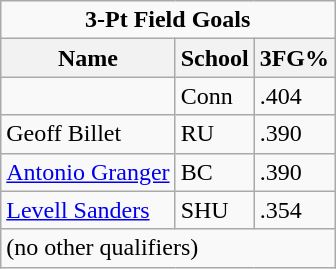<table class="wikitable">
<tr>
<td colspan=3 style="text-align:center;"><strong>3-Pt Field Goals</strong></td>
</tr>
<tr>
<th>Name</th>
<th>School</th>
<th>3FG%</th>
</tr>
<tr>
<td></td>
<td>Conn</td>
<td>.404</td>
</tr>
<tr>
<td>Geoff Billet</td>
<td>RU</td>
<td>.390</td>
</tr>
<tr>
<td><a href='#'>Antonio Granger</a></td>
<td>BC</td>
<td>.390</td>
</tr>
<tr>
<td><a href='#'>Levell Sanders</a></td>
<td>SHU</td>
<td>.354</td>
</tr>
<tr>
<td colspan=3>(no other qualifiers)</td>
</tr>
</table>
